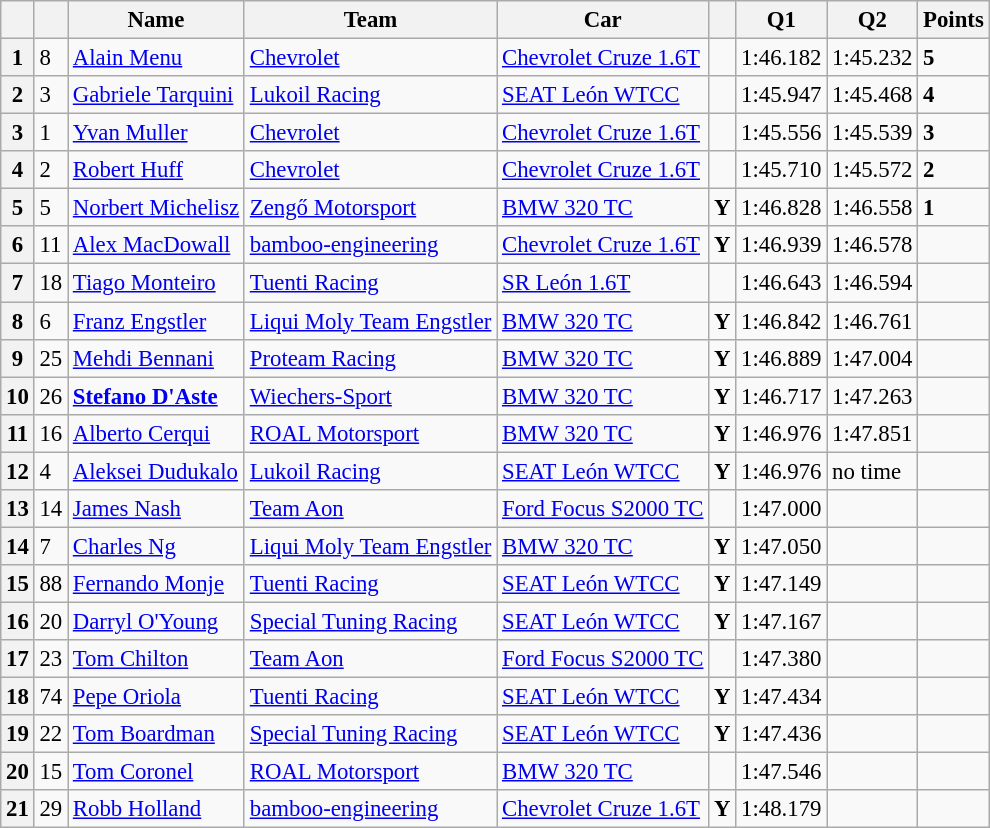<table class="wikitable sortable" style="font-size: 95%;">
<tr>
<th></th>
<th></th>
<th>Name</th>
<th>Team</th>
<th>Car</th>
<th></th>
<th>Q1</th>
<th>Q2</th>
<th>Points</th>
</tr>
<tr>
<th>1</th>
<td>8</td>
<td> <a href='#'>Alain Menu</a></td>
<td><a href='#'>Chevrolet</a></td>
<td><a href='#'>Chevrolet Cruze 1.6T</a></td>
<td></td>
<td>1:46.182</td>
<td>1:45.232</td>
<td><strong>5</strong></td>
</tr>
<tr>
<th>2</th>
<td>3</td>
<td> <a href='#'>Gabriele Tarquini</a></td>
<td><a href='#'>Lukoil Racing</a></td>
<td><a href='#'>SEAT León WTCC</a></td>
<td></td>
<td>1:45.947</td>
<td>1:45.468</td>
<td><strong>4</strong></td>
</tr>
<tr>
<th>3</th>
<td>1</td>
<td> <a href='#'>Yvan Muller</a></td>
<td><a href='#'>Chevrolet</a></td>
<td><a href='#'>Chevrolet Cruze 1.6T</a></td>
<td></td>
<td>1:45.556</td>
<td>1:45.539</td>
<td><strong>3</strong></td>
</tr>
<tr>
<th>4</th>
<td>2</td>
<td> <a href='#'>Robert Huff</a></td>
<td><a href='#'>Chevrolet</a></td>
<td><a href='#'>Chevrolet Cruze 1.6T</a></td>
<td></td>
<td>1:45.710</td>
<td>1:45.572</td>
<td><strong>2</strong></td>
</tr>
<tr>
<th>5</th>
<td>5</td>
<td> <a href='#'>Norbert Michelisz</a></td>
<td><a href='#'>Zengő Motorsport</a></td>
<td><a href='#'>BMW 320 TC</a></td>
<td align=center><strong><span>Y</span></strong></td>
<td>1:46.828</td>
<td>1:46.558</td>
<td><strong>1</strong></td>
</tr>
<tr>
<th>6</th>
<td>11</td>
<td> <a href='#'>Alex MacDowall</a></td>
<td><a href='#'>bamboo-engineering</a></td>
<td><a href='#'>Chevrolet Cruze 1.6T</a></td>
<td align=center><strong><span>Y</span></strong></td>
<td>1:46.939</td>
<td>1:46.578</td>
<td></td>
</tr>
<tr>
<th>7</th>
<td>18</td>
<td> <a href='#'>Tiago Monteiro</a></td>
<td><a href='#'>Tuenti Racing</a></td>
<td><a href='#'>SR León 1.6T</a></td>
<td></td>
<td>1:46.643</td>
<td>1:46.594</td>
<td></td>
</tr>
<tr>
<th>8</th>
<td>6</td>
<td> <a href='#'>Franz Engstler</a></td>
<td><a href='#'>Liqui Moly Team Engstler</a></td>
<td><a href='#'>BMW 320 TC</a></td>
<td align=center><strong><span>Y</span></strong></td>
<td>1:46.842</td>
<td>1:46.761</td>
<td></td>
</tr>
<tr>
<th>9</th>
<td>25</td>
<td> <a href='#'>Mehdi Bennani</a></td>
<td><a href='#'>Proteam Racing</a></td>
<td><a href='#'>BMW 320 TC</a></td>
<td align=center><strong><span>Y</span></strong></td>
<td>1:46.889</td>
<td>1:47.004</td>
<td></td>
</tr>
<tr>
<th>10</th>
<td>26</td>
<td> <strong><a href='#'>Stefano D'Aste</a></strong></td>
<td><a href='#'>Wiechers-Sport</a></td>
<td><a href='#'>BMW 320 TC</a></td>
<td align=center><strong><span>Y</span></strong></td>
<td>1:46.717</td>
<td>1:47.263</td>
<td></td>
</tr>
<tr>
<th>11</th>
<td>16</td>
<td> <a href='#'>Alberto Cerqui</a></td>
<td><a href='#'>ROAL Motorsport</a></td>
<td><a href='#'>BMW 320 TC</a></td>
<td align=center><strong><span>Y</span></strong></td>
<td>1:46.976</td>
<td>1:47.851</td>
<td></td>
</tr>
<tr>
<th>12</th>
<td>4</td>
<td> <a href='#'>Aleksei Dudukalo</a></td>
<td><a href='#'>Lukoil Racing</a></td>
<td><a href='#'>SEAT León WTCC</a></td>
<td align=center><strong><span>Y</span></strong></td>
<td>1:46.976</td>
<td>no time</td>
<td></td>
</tr>
<tr>
<th>13</th>
<td>14</td>
<td> <a href='#'>James Nash</a></td>
<td><a href='#'>Team Aon</a></td>
<td><a href='#'>Ford Focus S2000 TC</a></td>
<td></td>
<td>1:47.000</td>
<td></td>
<td></td>
</tr>
<tr>
<th>14</th>
<td>7</td>
<td> <a href='#'>Charles Ng</a></td>
<td><a href='#'>Liqui Moly Team Engstler</a></td>
<td><a href='#'>BMW 320 TC</a></td>
<td align=center><strong><span>Y</span></strong></td>
<td>1:47.050</td>
<td></td>
<td></td>
</tr>
<tr>
<th>15</th>
<td>88</td>
<td> <a href='#'>Fernando Monje</a></td>
<td><a href='#'>Tuenti Racing</a></td>
<td><a href='#'>SEAT León WTCC</a></td>
<td align=center><strong><span>Y</span></strong></td>
<td>1:47.149</td>
<td></td>
<td></td>
</tr>
<tr>
<th>16</th>
<td>20</td>
<td> <a href='#'>Darryl O'Young</a></td>
<td><a href='#'>Special Tuning Racing</a></td>
<td><a href='#'>SEAT León WTCC</a></td>
<td align=center><strong><span>Y</span></strong></td>
<td>1:47.167</td>
<td></td>
<td></td>
</tr>
<tr>
<th>17</th>
<td>23</td>
<td> <a href='#'>Tom Chilton</a></td>
<td><a href='#'>Team Aon</a></td>
<td><a href='#'>Ford Focus S2000 TC</a></td>
<td></td>
<td>1:47.380</td>
<td></td>
<td></td>
</tr>
<tr>
<th>18</th>
<td>74</td>
<td> <a href='#'>Pepe Oriola</a></td>
<td><a href='#'>Tuenti Racing</a></td>
<td><a href='#'>SEAT León WTCC</a></td>
<td align=center><strong><span>Y</span></strong></td>
<td>1:47.434</td>
<td></td>
<td></td>
</tr>
<tr>
<th>19</th>
<td>22</td>
<td> <a href='#'>Tom Boardman</a></td>
<td><a href='#'>Special Tuning Racing</a></td>
<td><a href='#'>SEAT León WTCC</a></td>
<td align=center><strong><span>Y</span></strong></td>
<td>1:47.436</td>
<td></td>
<td></td>
</tr>
<tr>
<th>20</th>
<td>15</td>
<td> <a href='#'>Tom Coronel</a></td>
<td><a href='#'>ROAL Motorsport</a></td>
<td><a href='#'>BMW 320 TC</a></td>
<td></td>
<td>1:47.546</td>
<td></td>
<td></td>
</tr>
<tr>
<th>21</th>
<td>29</td>
<td> <a href='#'>Robb Holland</a></td>
<td><a href='#'>bamboo-engineering</a></td>
<td><a href='#'>Chevrolet Cruze 1.6T</a></td>
<td align=center><strong><span>Y</span></strong></td>
<td>1:48.179</td>
<td></td>
<td></td>
</tr>
</table>
